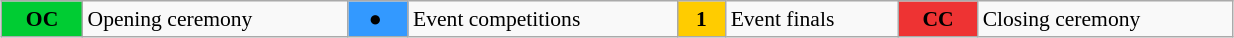<table class="wikitable" style="margin:0.5em auto; font-size:90%; position:relative;" width=65%>
<tr>
<td bgcolor="#00cc33" align=center> <strong>OC </strong></td>
<td>Opening ceremony</td>
<td bgcolor="#3399ff" align=center> ●  </td>
<td>Event competitions</td>
<td bgcolor="#ffcc00" align=center> <strong>1 </strong></td>
<td>Event finals</td>
<td bgcolor="#ee3333" align=center> <strong>CC </strong></td>
<td>Closing ceremony</td>
</tr>
</table>
